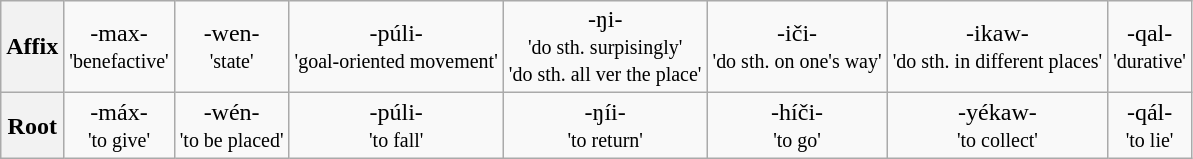<table class="wikitable">
<tr align=center>
<th colspan=1>Affix</th>
<td>-max-<br> <small>'benefactive'</small><br></td>
<td>-wen- <br> <small>'state'</small></td>
<td>-púli- <br> <small>'goal-oriented movement'</small></td>
<td>-ŋi- <br> <small>'do sth. surpisingly'<br>'do sth. all ver the place'</small></td>
<td>-iči- <br> <small>'do sth. on one's way'</small></td>
<td>-ikaw- <br> <small>'do sth. in different places'</small></td>
<td>-qal- <br> <small>'durative'</small> <br></td>
</tr>
<tr align=center>
<th colspan=1>Root</th>
<td>-máx- <br> <small>'to give'</small></td>
<td>-wén- <br> <small>'to be placed'</small></td>
<td>-púli- <br> <small>'to fall'</small></td>
<td>-ŋíi- <br> <small>'to return'</small></td>
<td>-híči- <br> <small>'to go'</small></td>
<td>-yékaw- <br> <small>'to collect'</small></td>
<td>-qál- <br> <small>'to lie'</small></td>
</tr>
</table>
